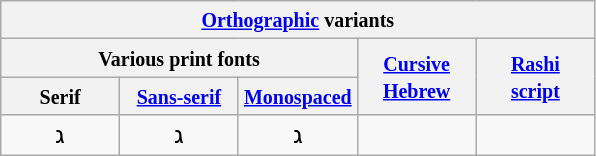<table class="wikitable" style="text-align:center;">
<tr>
<th colspan="5"><small><a href='#'>Orthographic</a> variants</small></th>
</tr>
<tr>
<th colspan="3"><small>Various print fonts</small></th>
<th rowspan="2"><small><a href='#'>Cursive<br>Hebrew</a></small></th>
<th rowspan="2"><small><a href='#'>Rashi<br>script</a></small></th>
</tr>
<tr>
<th><small>Serif</small></th>
<th><small><a href='#'>Sans-serif</a></small></th>
<th><small><a href='#'>Monospaced</a></small></th>
</tr>
<tr>
<td width="20%"><span>ג</span></td>
<td width="20%"><span>ג</span></td>
<td width="20%"><span>ג</span></td>
<td width="20%"></td>
<td width="20%"></td>
</tr>
</table>
